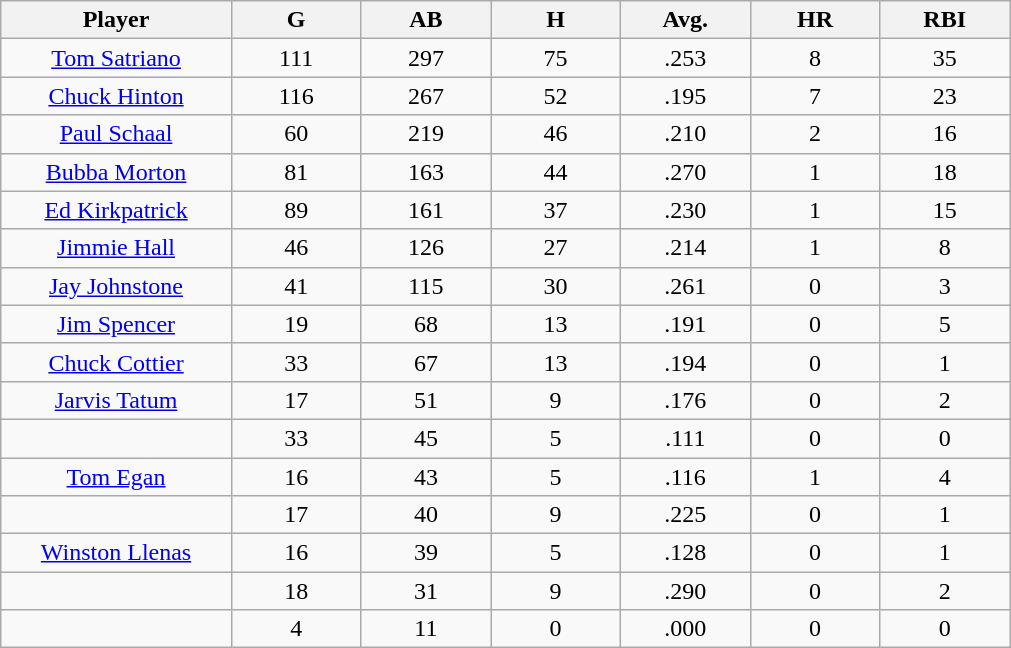<table class="wikitable sortable">
<tr>
<th bgcolor="#DDDDFF" width="16%">Player</th>
<th bgcolor="#DDDDFF" width="9%">G</th>
<th bgcolor="#DDDDFF" width="9%">AB</th>
<th bgcolor="#DDDDFF" width="9%">H</th>
<th bgcolor="#DDDDFF" width="9%">Avg.</th>
<th bgcolor="#DDDDFF" width="9%">HR</th>
<th bgcolor="#DDDDFF" width="9%">RBI</th>
</tr>
<tr align="center">
<td><a href='#'>Tom Satriano</a></td>
<td>111</td>
<td>297</td>
<td>75</td>
<td>.253</td>
<td>8</td>
<td>35</td>
</tr>
<tr align=center>
<td><a href='#'>Chuck Hinton</a></td>
<td>116</td>
<td>267</td>
<td>52</td>
<td>.195</td>
<td>7</td>
<td>23</td>
</tr>
<tr align=center>
<td><a href='#'>Paul Schaal</a></td>
<td>60</td>
<td>219</td>
<td>46</td>
<td>.210</td>
<td>2</td>
<td>16</td>
</tr>
<tr align=center>
<td><a href='#'>Bubba Morton</a></td>
<td>81</td>
<td>163</td>
<td>44</td>
<td>.270</td>
<td>1</td>
<td>18</td>
</tr>
<tr align=center>
<td><a href='#'>Ed Kirkpatrick</a></td>
<td>89</td>
<td>161</td>
<td>37</td>
<td>.230</td>
<td>1</td>
<td>15</td>
</tr>
<tr align=center>
<td><a href='#'>Jimmie Hall</a></td>
<td>46</td>
<td>126</td>
<td>27</td>
<td>.214</td>
<td>1</td>
<td>8</td>
</tr>
<tr align=center>
<td><a href='#'>Jay Johnstone</a></td>
<td>41</td>
<td>115</td>
<td>30</td>
<td>.261</td>
<td>0</td>
<td>3</td>
</tr>
<tr align=center>
<td><a href='#'>Jim Spencer</a></td>
<td>19</td>
<td>68</td>
<td>13</td>
<td>.191</td>
<td>0</td>
<td>5</td>
</tr>
<tr align=center>
<td><a href='#'>Chuck Cottier</a></td>
<td>33</td>
<td>67</td>
<td>13</td>
<td>.194</td>
<td>0</td>
<td>1</td>
</tr>
<tr align=center>
<td><a href='#'>Jarvis Tatum</a></td>
<td>17</td>
<td>51</td>
<td>9</td>
<td>.176</td>
<td>0</td>
<td>2</td>
</tr>
<tr align=center>
<td></td>
<td>33</td>
<td>45</td>
<td>5</td>
<td>.111</td>
<td>0</td>
<td>0</td>
</tr>
<tr align="center">
<td><a href='#'>Tom Egan</a></td>
<td>16</td>
<td>43</td>
<td>5</td>
<td>.116</td>
<td>1</td>
<td>4</td>
</tr>
<tr align=center>
<td></td>
<td>17</td>
<td>40</td>
<td>9</td>
<td>.225</td>
<td>0</td>
<td>1</td>
</tr>
<tr align="center">
<td><a href='#'>Winston Llenas</a></td>
<td>16</td>
<td>39</td>
<td>5</td>
<td>.128</td>
<td>0</td>
<td>1</td>
</tr>
<tr align=center>
<td></td>
<td>18</td>
<td>31</td>
<td>9</td>
<td>.290</td>
<td>0</td>
<td>2</td>
</tr>
<tr align="center">
<td></td>
<td>4</td>
<td>11</td>
<td>0</td>
<td>.000</td>
<td>0</td>
<td>0</td>
</tr>
</table>
